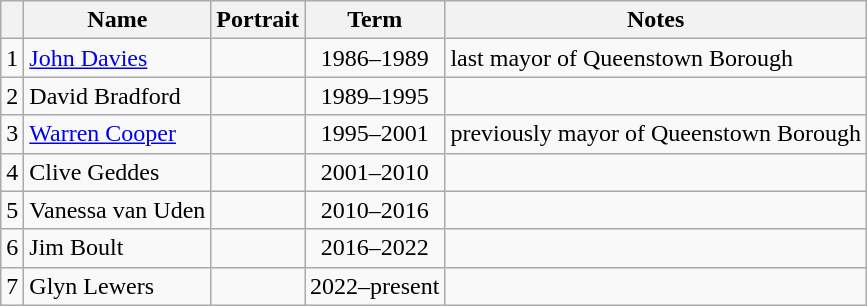<table class="wikitable">
<tr>
<th></th>
<th>Name</th>
<th>Portrait</th>
<th>Term</th>
<th>Notes</th>
</tr>
<tr>
<td>1</td>
<td><a href='#'>John Davies</a></td>
<td></td>
<td align=center>1986–1989</td>
<td>last mayor of Queenstown Borough</td>
</tr>
<tr>
<td>2</td>
<td>David Bradford</td>
<td></td>
<td align=center>1989–1995</td>
<td></td>
</tr>
<tr>
<td>3</td>
<td><a href='#'>Warren Cooper</a></td>
<td></td>
<td align=center>1995–2001</td>
<td>previously mayor of Queenstown Borough</td>
</tr>
<tr>
<td>4</td>
<td>Clive Geddes</td>
<td></td>
<td align=center>2001–2010</td>
<td></td>
</tr>
<tr>
<td>5</td>
<td>Vanessa van Uden</td>
<td></td>
<td align=center>2010–2016</td>
<td></td>
</tr>
<tr>
<td>6</td>
<td>Jim Boult</td>
<td></td>
<td align=center>2016–2022</td>
<td></td>
</tr>
<tr>
<td>7</td>
<td>Glyn Lewers</td>
<td></td>
<td align=center>2022–present</td>
<td></td>
</tr>
</table>
